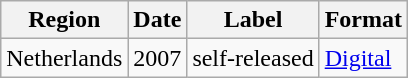<table class="wikitable">
<tr>
<th>Region</th>
<th>Date</th>
<th>Label</th>
<th>Format</th>
</tr>
<tr>
<td>Netherlands</td>
<td>2007</td>
<td>self-released</td>
<td><a href='#'>Digital</a></td>
</tr>
</table>
